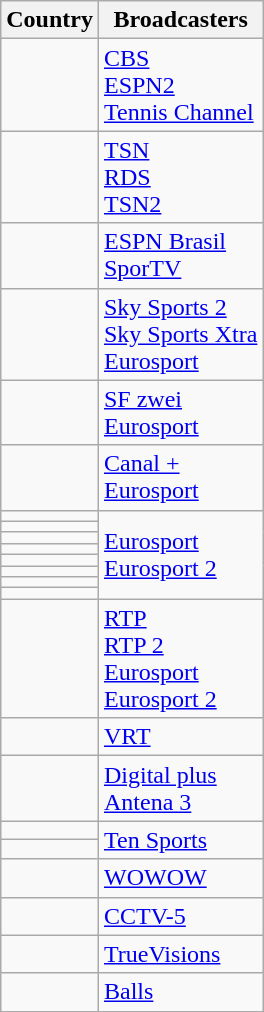<table class="wikitable">
<tr>
<th>Country</th>
<th>Broadcasters</th>
</tr>
<tr>
<td></td>
<td><a href='#'>CBS</a><br><a href='#'>ESPN2</a><br><a href='#'>Tennis Channel</a></td>
</tr>
<tr>
<td></td>
<td><a href='#'>TSN</a><br><a href='#'>RDS</a><br><a href='#'>TSN2</a></td>
</tr>
<tr>
<td></td>
<td><a href='#'>ESPN Brasil</a><br><a href='#'>SporTV</a></td>
</tr>
<tr>
<td></td>
<td><a href='#'>Sky Sports 2</a><br><a href='#'>Sky Sports Xtra</a><br><a href='#'>Eurosport</a></td>
</tr>
<tr>
<td></td>
<td><a href='#'>SF zwei</a><br><a href='#'>Eurosport</a></td>
</tr>
<tr |->
<td></td>
<td><a href='#'>Canal +</a><br><a href='#'>Eurosport</a></td>
</tr>
<tr>
<td></td>
<td rowspan="8"><a href='#'>Eurosport</a><br><a href='#'>Eurosport 2</a></td>
</tr>
<tr>
<td></td>
</tr>
<tr>
<td></td>
</tr>
<tr>
<td></td>
</tr>
<tr>
<td></td>
</tr>
<tr>
<td></td>
</tr>
<tr>
<td></td>
</tr>
<tr>
<td></td>
</tr>
<tr>
<td></td>
<td><a href='#'>RTP</a><br><a href='#'>RTP 2</a><br><a href='#'>Eurosport</a><br><a href='#'>Eurosport 2</a></td>
</tr>
<tr>
<td></td>
<td><a href='#'>VRT</a></td>
</tr>
<tr>
<td></td>
<td><a href='#'>Digital plus</a><br><a href='#'>Antena 3</a></td>
</tr>
<tr>
<td></td>
<td rowspan="2"><a href='#'>Ten Sports</a></td>
</tr>
<tr>
<td></td>
</tr>
<tr>
<td></td>
<td><a href='#'>WOWOW</a></td>
</tr>
<tr>
<td></td>
<td><a href='#'>CCTV-5</a></td>
</tr>
<tr>
<td></td>
<td><a href='#'>TrueVisions</a></td>
</tr>
<tr>
<td></td>
<td><a href='#'>Balls</a></td>
</tr>
</table>
